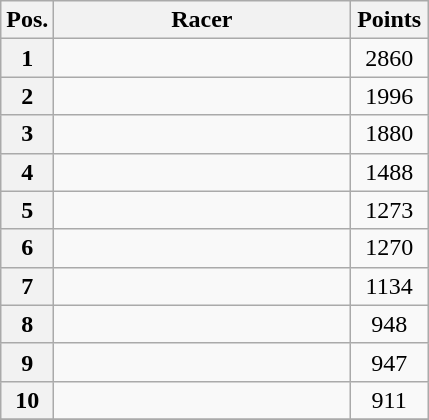<table class="wikitable sortable plainrowheaders" style="text-align:center;">
<tr>
<th scope="col">Pos.</th>
<th scope="col" style="width:190px;">Racer</th>
<th style="width:45px;">Points</th>
</tr>
<tr>
<th style="text-align:center;">1</th>
<td align="left"></td>
<td>2860</td>
</tr>
<tr>
<th style="text-align:center;">2</th>
<td align="left"></td>
<td>1996</td>
</tr>
<tr>
<th style="text-align:center;">3</th>
<td align="left"></td>
<td>1880</td>
</tr>
<tr>
<th style="text-align:center;">4</th>
<td align="left"></td>
<td>1488</td>
</tr>
<tr>
<th style="text-align:center;">5</th>
<td align="left"></td>
<td>1273</td>
</tr>
<tr>
<th style="text-align:center;">6</th>
<td align="left"></td>
<td>1270</td>
</tr>
<tr>
<th style="text-align:center;">7</th>
<td align="left"></td>
<td>1134</td>
</tr>
<tr>
<th style="text-align:center;">8</th>
<td align="left"></td>
<td>948</td>
</tr>
<tr>
<th style="text-align:center;">9</th>
<td align="left"></td>
<td>947</td>
</tr>
<tr>
<th style="text-align:center;">10</th>
<td align="left"></td>
<td>911</td>
</tr>
<tr>
</tr>
</table>
